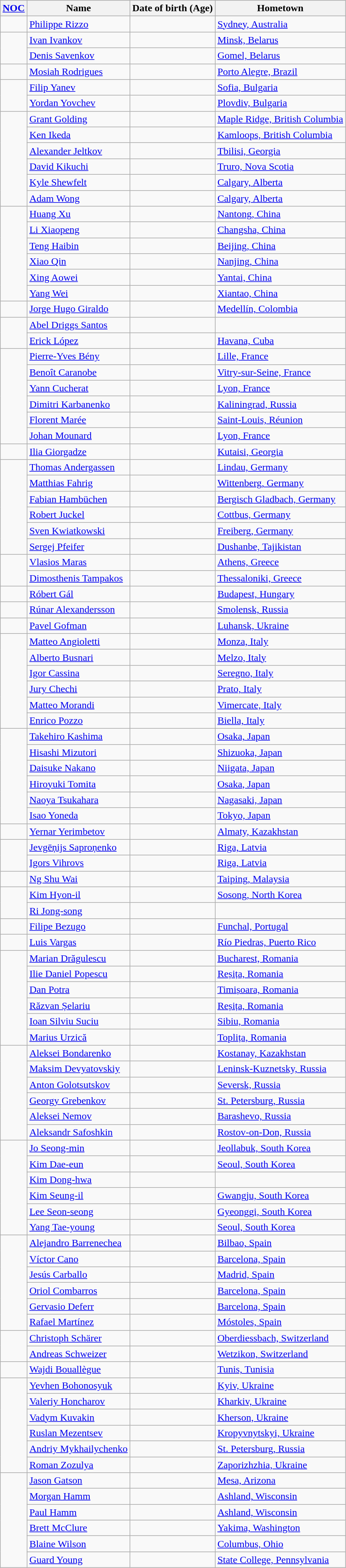<table class="wikitable sortable">
<tr>
<th><a href='#'>NOC</a></th>
<th>Name</th>
<th>Date of birth (Age)</th>
<th>Hometown</th>
</tr>
<tr>
<td></td>
<td><a href='#'>Philippe Rizzo</a></td>
<td></td>
<td><a href='#'>Sydney, Australia</a></td>
</tr>
<tr>
<td rowspan="2"></td>
<td><a href='#'>Ivan Ivankov</a></td>
<td></td>
<td><a href='#'>Minsk, Belarus</a></td>
</tr>
<tr>
<td><a href='#'>Denis Savenkov</a></td>
<td></td>
<td><a href='#'>Gomel, Belarus</a></td>
</tr>
<tr>
<td></td>
<td><a href='#'>Mosiah Rodrigues</a></td>
<td></td>
<td><a href='#'>Porto Alegre, Brazil</a></td>
</tr>
<tr>
<td rowspan="2"></td>
<td><a href='#'>Filip Yanev</a></td>
<td></td>
<td><a href='#'>Sofia, Bulgaria</a></td>
</tr>
<tr>
<td><a href='#'>Yordan Yovchev</a></td>
<td></td>
<td><a href='#'>Plovdiv, Bulgaria</a></td>
</tr>
<tr>
<td rowspan="6"></td>
<td><a href='#'>Grant Golding</a></td>
<td></td>
<td><a href='#'>Maple Ridge, British Columbia</a></td>
</tr>
<tr>
<td><a href='#'>Ken Ikeda</a></td>
<td></td>
<td><a href='#'>Kamloops, British Columbia</a></td>
</tr>
<tr>
<td><a href='#'>Alexander Jeltkov</a></td>
<td></td>
<td><a href='#'>Tbilisi, Georgia</a></td>
</tr>
<tr>
<td><a href='#'>David Kikuchi</a></td>
<td></td>
<td><a href='#'>Truro, Nova Scotia</a></td>
</tr>
<tr>
<td><a href='#'>Kyle Shewfelt</a></td>
<td></td>
<td><a href='#'>Calgary, Alberta</a></td>
</tr>
<tr>
<td><a href='#'>Adam Wong</a></td>
<td></td>
<td><a href='#'>Calgary, Alberta</a></td>
</tr>
<tr>
<td rowspan="6"></td>
<td><a href='#'>Huang Xu</a></td>
<td></td>
<td><a href='#'>Nantong, China</a></td>
</tr>
<tr>
<td><a href='#'>Li Xiaopeng</a></td>
<td></td>
<td><a href='#'>Changsha, China</a></td>
</tr>
<tr>
<td><a href='#'>Teng Haibin</a></td>
<td></td>
<td><a href='#'>Beijing, China</a></td>
</tr>
<tr>
<td><a href='#'>Xiao Qin</a></td>
<td></td>
<td><a href='#'>Nanjing, China</a></td>
</tr>
<tr>
<td><a href='#'>Xing Aowei</a></td>
<td></td>
<td><a href='#'>Yantai, China</a></td>
</tr>
<tr>
<td><a href='#'>Yang Wei</a></td>
<td></td>
<td><a href='#'>Xiantao, China</a></td>
</tr>
<tr>
<td></td>
<td><a href='#'>Jorge Hugo Giraldo</a></td>
<td></td>
<td><a href='#'>Medellín, Colombia</a></td>
</tr>
<tr>
<td rowspan="2"></td>
<td><a href='#'>Abel Driggs Santos</a></td>
<td></td>
<td></td>
</tr>
<tr>
<td><a href='#'>Erick López</a></td>
<td></td>
<td><a href='#'>Havana, Cuba</a></td>
</tr>
<tr>
<td rowspan="6"></td>
<td><a href='#'>Pierre-Yves Bény</a></td>
<td></td>
<td><a href='#'>Lille, France</a></td>
</tr>
<tr>
<td><a href='#'>Benoît Caranobe</a></td>
<td></td>
<td><a href='#'>Vitry-sur-Seine, France</a></td>
</tr>
<tr>
<td><a href='#'>Yann Cucherat</a></td>
<td></td>
<td><a href='#'>Lyon, France</a></td>
</tr>
<tr>
<td><a href='#'>Dimitri Karbanenko</a></td>
<td></td>
<td><a href='#'>Kaliningrad, Russia</a></td>
</tr>
<tr>
<td><a href='#'>Florent Marée</a></td>
<td></td>
<td><a href='#'>Saint-Louis, Réunion</a></td>
</tr>
<tr>
<td><a href='#'>Johan Mounard</a></td>
<td></td>
<td><a href='#'>Lyon, France</a></td>
</tr>
<tr>
<td></td>
<td><a href='#'>Ilia Giorgadze</a></td>
<td></td>
<td><a href='#'>Kutaisi, Georgia</a></td>
</tr>
<tr>
<td rowspan="6"></td>
<td><a href='#'>Thomas Andergassen</a></td>
<td></td>
<td><a href='#'>Lindau, Germany</a></td>
</tr>
<tr>
<td><a href='#'>Matthias Fahrig</a></td>
<td></td>
<td><a href='#'>Wittenberg, Germany</a></td>
</tr>
<tr>
<td><a href='#'>Fabian Hambüchen</a></td>
<td></td>
<td><a href='#'>Bergisch Gladbach, Germany</a></td>
</tr>
<tr>
<td><a href='#'>Robert Juckel</a></td>
<td></td>
<td><a href='#'>Cottbus, Germany</a></td>
</tr>
<tr>
<td><a href='#'>Sven Kwiatkowski</a></td>
<td></td>
<td><a href='#'>Freiberg, Germany</a></td>
</tr>
<tr>
<td><a href='#'>Sergej Pfeifer</a></td>
<td></td>
<td><a href='#'>Dushanbe, Tajikistan</a></td>
</tr>
<tr>
<td rowspan="2"></td>
<td><a href='#'>Vlasios Maras</a></td>
<td></td>
<td><a href='#'>Athens, Greece</a></td>
</tr>
<tr>
<td><a href='#'>Dimosthenis Tampakos</a></td>
<td></td>
<td><a href='#'>Thessaloniki, Greece</a></td>
</tr>
<tr>
<td></td>
<td><a href='#'>Róbert Gál</a></td>
<td></td>
<td><a href='#'>Budapest, Hungary</a></td>
</tr>
<tr>
<td></td>
<td><a href='#'>Rúnar Alexandersson</a></td>
<td></td>
<td><a href='#'>Smolensk, Russia</a></td>
</tr>
<tr>
<td></td>
<td><a href='#'>Pavel Gofman</a></td>
<td></td>
<td><a href='#'>Luhansk, Ukraine</a></td>
</tr>
<tr>
<td rowspan="6"></td>
<td><a href='#'>Matteo Angioletti</a></td>
<td></td>
<td><a href='#'>Monza, Italy</a></td>
</tr>
<tr>
<td><a href='#'>Alberto Busnari</a></td>
<td></td>
<td><a href='#'>Melzo, Italy</a></td>
</tr>
<tr>
<td><a href='#'>Igor Cassina</a></td>
<td></td>
<td><a href='#'>Seregno, Italy</a></td>
</tr>
<tr>
<td><a href='#'>Jury Chechi</a></td>
<td></td>
<td><a href='#'>Prato, Italy</a></td>
</tr>
<tr>
<td><a href='#'>Matteo Morandi</a></td>
<td></td>
<td><a href='#'>Vimercate, Italy</a></td>
</tr>
<tr>
<td><a href='#'>Enrico Pozzo</a></td>
<td></td>
<td><a href='#'>Biella, Italy</a></td>
</tr>
<tr>
<td rowspan="6"></td>
<td><a href='#'>Takehiro Kashima</a></td>
<td></td>
<td><a href='#'>Osaka, Japan</a></td>
</tr>
<tr>
<td><a href='#'>Hisashi Mizutori</a></td>
<td></td>
<td><a href='#'>Shizuoka, Japan</a></td>
</tr>
<tr>
<td><a href='#'>Daisuke Nakano</a></td>
<td></td>
<td><a href='#'>Niigata, Japan</a></td>
</tr>
<tr>
<td><a href='#'>Hiroyuki Tomita</a></td>
<td></td>
<td><a href='#'>Osaka, Japan</a></td>
</tr>
<tr>
<td><a href='#'>Naoya Tsukahara</a></td>
<td></td>
<td><a href='#'>Nagasaki, Japan</a></td>
</tr>
<tr>
<td><a href='#'>Isao Yoneda</a></td>
<td></td>
<td><a href='#'>Tokyo, Japan</a></td>
</tr>
<tr>
<td></td>
<td><a href='#'>Yernar Yerimbetov</a></td>
<td></td>
<td><a href='#'>Almaty, Kazakhstan</a></td>
</tr>
<tr>
<td rowspan="2"></td>
<td><a href='#'>Jevgēņijs Saproņenko</a></td>
<td></td>
<td><a href='#'>Riga, Latvia</a></td>
</tr>
<tr>
<td><a href='#'>Igors Vihrovs</a></td>
<td></td>
<td><a href='#'>Riga, Latvia</a></td>
</tr>
<tr>
<td></td>
<td><a href='#'>Ng Shu Wai</a></td>
<td></td>
<td><a href='#'>Taiping, Malaysia</a></td>
</tr>
<tr>
<td rowspan="2"></td>
<td><a href='#'>Kim Hyon-il</a></td>
<td></td>
<td><a href='#'>Sosong, North Korea</a></td>
</tr>
<tr>
<td><a href='#'>Ri Jong-song</a></td>
<td></td>
<td></td>
</tr>
<tr>
<td></td>
<td><a href='#'>Filipe Bezugo</a></td>
<td></td>
<td><a href='#'>Funchal, Portugal</a></td>
</tr>
<tr>
<td></td>
<td><a href='#'>Luis Vargas</a></td>
<td></td>
<td><a href='#'>Río Piedras, Puerto Rico</a></td>
</tr>
<tr>
<td rowspan="6"></td>
<td><a href='#'>Marian Drăgulescu</a></td>
<td></td>
<td><a href='#'>Bucharest, Romania</a></td>
</tr>
<tr>
<td><a href='#'>Ilie Daniel Popescu</a></td>
<td></td>
<td><a href='#'>Reșița, Romania</a></td>
</tr>
<tr>
<td><a href='#'>Dan Potra</a></td>
<td></td>
<td><a href='#'>Timișoara, Romania</a></td>
</tr>
<tr>
<td><a href='#'>Răzvan Șelariu</a></td>
<td></td>
<td><a href='#'>Reșița, Romania</a></td>
</tr>
<tr>
<td><a href='#'>Ioan Silviu Suciu</a></td>
<td></td>
<td><a href='#'>Sibiu, Romania</a></td>
</tr>
<tr>
<td><a href='#'>Marius Urzică</a></td>
<td></td>
<td><a href='#'>Toplița, Romania</a></td>
</tr>
<tr>
<td rowspan="6"></td>
<td><a href='#'>Aleksei Bondarenko</a></td>
<td></td>
<td><a href='#'>Kostanay, Kazakhstan</a></td>
</tr>
<tr>
<td><a href='#'>Maksim Devyatovskiy</a></td>
<td></td>
<td><a href='#'>Leninsk-Kuznetsky, Russia</a></td>
</tr>
<tr>
<td><a href='#'>Anton Golotsutskov</a></td>
<td></td>
<td><a href='#'>Seversk, Russia</a></td>
</tr>
<tr>
<td><a href='#'>Georgy Grebenkov</a></td>
<td></td>
<td><a href='#'>St. Petersburg, Russia</a></td>
</tr>
<tr>
<td><a href='#'>Aleksei Nemov</a></td>
<td></td>
<td><a href='#'>Barashevo, Russia</a></td>
</tr>
<tr>
<td><a href='#'>Aleksandr Safoshkin</a></td>
<td></td>
<td><a href='#'>Rostov-on-Don, Russia</a></td>
</tr>
<tr>
<td rowspan="6"></td>
<td><a href='#'>Jo Seong-min</a></td>
<td></td>
<td><a href='#'>Jeollabuk, South Korea</a></td>
</tr>
<tr>
<td><a href='#'>Kim Dae-eun</a></td>
<td></td>
<td><a href='#'>Seoul, South Korea</a></td>
</tr>
<tr>
<td><a href='#'>Kim Dong-hwa</a></td>
<td></td>
<td></td>
</tr>
<tr>
<td><a href='#'>Kim Seung-il</a></td>
<td></td>
<td><a href='#'>Gwangju, South Korea</a></td>
</tr>
<tr>
<td><a href='#'>Lee Seon-seong</a></td>
<td></td>
<td><a href='#'>Gyeonggi, South Korea</a></td>
</tr>
<tr>
<td><a href='#'>Yang Tae-young</a></td>
<td></td>
<td><a href='#'>Seoul, South Korea</a></td>
</tr>
<tr>
<td rowspan="6"></td>
<td><a href='#'>Alejandro Barrenechea</a></td>
<td></td>
<td><a href='#'>Bilbao, Spain</a></td>
</tr>
<tr>
<td><a href='#'>Víctor Cano</a></td>
<td></td>
<td><a href='#'>Barcelona, Spain</a></td>
</tr>
<tr>
<td><a href='#'>Jesús Carballo</a></td>
<td></td>
<td><a href='#'>Madrid, Spain</a></td>
</tr>
<tr>
<td><a href='#'>Oriol Combarros</a></td>
<td></td>
<td><a href='#'>Barcelona, Spain</a></td>
</tr>
<tr>
<td><a href='#'>Gervasio Deferr</a></td>
<td></td>
<td><a href='#'>Barcelona, Spain</a></td>
</tr>
<tr>
<td><a href='#'>Rafael Martínez</a></td>
<td></td>
<td><a href='#'>Móstoles, Spain</a></td>
</tr>
<tr>
<td rowspan="2"></td>
<td><a href='#'>Christoph Schärer</a></td>
<td></td>
<td><a href='#'>Oberdiessbach, Switzerland</a></td>
</tr>
<tr>
<td><a href='#'>Andreas Schweizer</a></td>
<td></td>
<td><a href='#'>Wetzikon, Switzerland</a></td>
</tr>
<tr>
<td></td>
<td><a href='#'>Wajdi Bouallègue</a></td>
<td></td>
<td><a href='#'>Tunis, Tunisia</a></td>
</tr>
<tr>
<td rowspan="6"></td>
<td><a href='#'>Yevhen Bohonosyuk</a></td>
<td></td>
<td><a href='#'>Kyiv, Ukraine</a></td>
</tr>
<tr>
<td><a href='#'>Valeriy Honcharov</a></td>
<td></td>
<td><a href='#'>Kharkiv, Ukraine</a></td>
</tr>
<tr>
<td><a href='#'>Vadym Kuvakin</a></td>
<td></td>
<td><a href='#'>Kherson, Ukraine</a></td>
</tr>
<tr>
<td><a href='#'>Ruslan Mezentsev</a></td>
<td></td>
<td><a href='#'>Kropyvnytskyi, Ukraine</a></td>
</tr>
<tr>
<td><a href='#'>Andriy Mykhailychenko</a></td>
<td></td>
<td><a href='#'>St. Petersburg, Russia</a></td>
</tr>
<tr>
<td><a href='#'>Roman Zozulya</a></td>
<td></td>
<td><a href='#'>Zaporizhzhia, Ukraine</a></td>
</tr>
<tr>
<td rowspan="6"></td>
<td><a href='#'>Jason Gatson</a></td>
<td></td>
<td><a href='#'>Mesa, Arizona</a></td>
</tr>
<tr>
<td><a href='#'>Morgan Hamm</a></td>
<td></td>
<td><a href='#'>Ashland, Wisconsin</a></td>
</tr>
<tr>
<td><a href='#'>Paul Hamm</a></td>
<td></td>
<td><a href='#'>Ashland, Wisconsin</a></td>
</tr>
<tr>
<td><a href='#'>Brett McClure</a></td>
<td></td>
<td><a href='#'>Yakima, Washington</a></td>
</tr>
<tr>
<td><a href='#'>Blaine Wilson</a></td>
<td></td>
<td><a href='#'>Columbus, Ohio</a></td>
</tr>
<tr>
<td><a href='#'>Guard Young</a></td>
<td></td>
<td><a href='#'>State College, Pennsylvania</a></td>
</tr>
</table>
